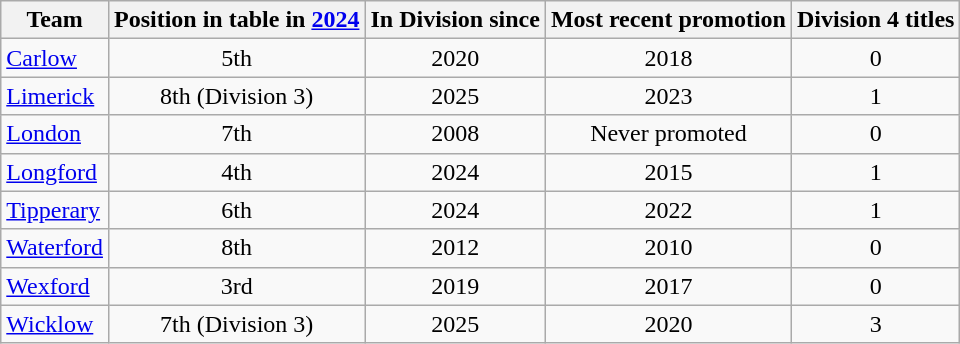<table class="wikitable sortable" style="text-align:center">
<tr>
<th>Team</th>
<th>Position in table in <a href='#'>2024</a></th>
<th>In Division since</th>
<th>Most recent promotion</th>
<th>Division 4 titles</th>
</tr>
<tr>
<td style="text-align:left"> <a href='#'>Carlow</a></td>
<td>5th</td>
<td>2020</td>
<td>2018</td>
<td>0</td>
</tr>
<tr>
<td style="text-align:left"><a href='#'>Limerick</a></td>
<td>8th (Division 3)</td>
<td>2025</td>
<td>2023</td>
<td>1</td>
</tr>
<tr>
<td style="text-align:left"> <a href='#'>London</a></td>
<td>7th</td>
<td>2008</td>
<td>Never promoted</td>
<td>0</td>
</tr>
<tr>
<td style="text-align:left"> <a href='#'>Longford</a></td>
<td>4th</td>
<td>2024</td>
<td>2015</td>
<td>1</td>
</tr>
<tr>
<td style="text-align:left"> <a href='#'>Tipperary</a></td>
<td>6th</td>
<td>2024</td>
<td>2022</td>
<td>1</td>
</tr>
<tr>
<td style="text-align:left"> <a href='#'>Waterford</a></td>
<td>8th</td>
<td>2012</td>
<td>2010</td>
<td>0</td>
</tr>
<tr>
<td style="text-align:left"> <a href='#'>Wexford</a></td>
<td>3rd</td>
<td>2019</td>
<td>2017</td>
<td>0</td>
</tr>
<tr>
<td style="text-align:left"><a href='#'>Wicklow</a></td>
<td>7th (Division 3)</td>
<td>2025</td>
<td>2020</td>
<td>3</td>
</tr>
</table>
